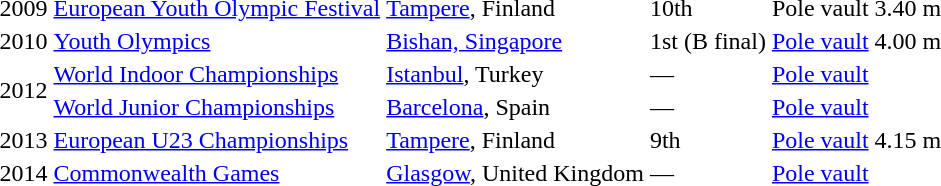<table>
<tr>
<td>2009</td>
<td><a href='#'>European Youth Olympic Festival</a></td>
<td><a href='#'>Tampere</a>, Finland</td>
<td>10th</td>
<td>Pole vault</td>
<td>3.40 m</td>
</tr>
<tr>
<td>2010</td>
<td><a href='#'>Youth Olympics</a></td>
<td><a href='#'>Bishan, Singapore</a></td>
<td>1st (B final)</td>
<td><a href='#'>Pole vault</a></td>
<td>4.00 m</td>
</tr>
<tr>
<td rowspan=2>2012</td>
<td><a href='#'>World Indoor Championships</a></td>
<td><a href='#'>Istanbul</a>, Turkey</td>
<td>—</td>
<td><a href='#'>Pole vault</a></td>
<td></td>
</tr>
<tr>
<td><a href='#'>World Junior Championships</a></td>
<td><a href='#'>Barcelona</a>, Spain</td>
<td>—</td>
<td><a href='#'>Pole vault</a></td>
<td></td>
</tr>
<tr>
<td>2013</td>
<td><a href='#'>European U23 Championships</a></td>
<td><a href='#'>Tampere</a>, Finland</td>
<td>9th</td>
<td><a href='#'>Pole vault</a></td>
<td>4.15 m</td>
</tr>
<tr>
<td>2014</td>
<td><a href='#'>Commonwealth Games</a></td>
<td><a href='#'>Glasgow</a>, United Kingdom</td>
<td>—</td>
<td><a href='#'>Pole vault</a></td>
<td></td>
</tr>
</table>
